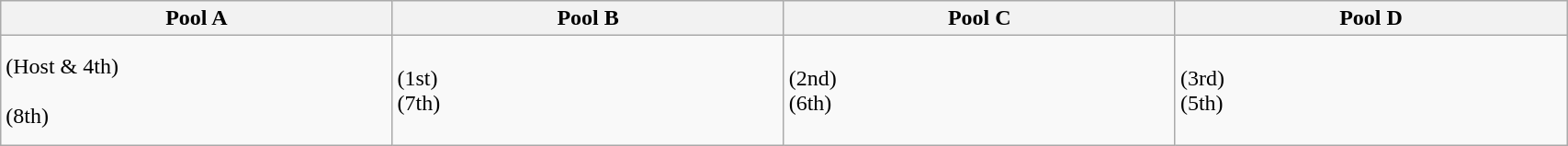<table class="wikitable" width=90%>
<tr>
<th width=25%>Pool A</th>
<th width=25%>Pool B</th>
<th width=25%>Pool C</th>
<th width=25%>Pool D</th>
</tr>
<tr>
<td nowrap> (Host & 4th)<br><br> (8th)<br>
</td>
<td nowrap><br> (1st)<br>
 (7th)<br>
<br>
</td>
<td nowrap><br> (2nd)<br>
 (6th)<br>
<br>
</td>
<td nowrap><br> (3rd)<br>
 (5th)<br>
<br>
</td>
</tr>
</table>
